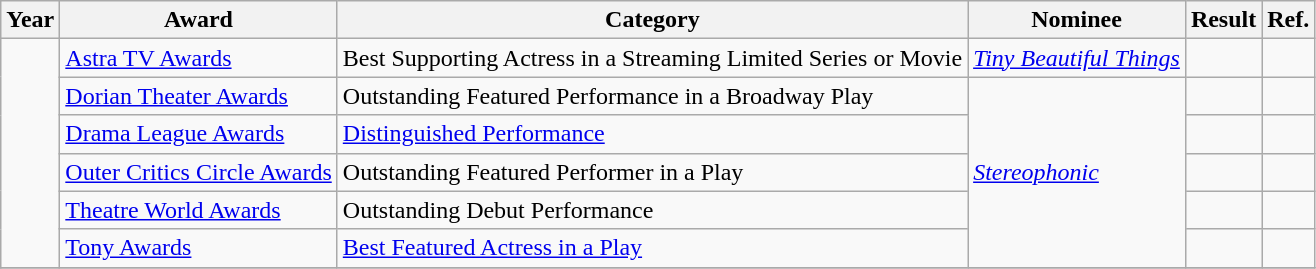<table class="wikitable">
<tr>
<th>Year</th>
<th>Award</th>
<th>Category</th>
<th>Nominee</th>
<th>Result</th>
<th class=unsortable>Ref.</th>
</tr>
<tr>
<td rowspan=6></td>
<td><a href='#'>Astra TV Awards</a></td>
<td>Best Supporting Actress in a Streaming Limited Series or Movie</td>
<td><em><a href='#'>Tiny Beautiful Things</a></em></td>
<td></td>
<td></td>
</tr>
<tr>
<td><a href='#'>Dorian Theater Awards</a></td>
<td>Outstanding Featured Performance in a Broadway Play</td>
<td rowspan=5><em><a href='#'>Stereophonic</a></em></td>
<td></td>
<td></td>
</tr>
<tr>
<td><a href='#'>Drama League Awards</a></td>
<td><a href='#'>Distinguished Performance</a></td>
<td></td>
<td></td>
</tr>
<tr>
<td><a href='#'>Outer Critics Circle Awards</a></td>
<td>Outstanding Featured Performer in a Play</td>
<td></td>
<td></td>
</tr>
<tr>
<td><a href='#'>Theatre World Awards</a></td>
<td>Outstanding Debut Performance</td>
<td></td>
<td></td>
</tr>
<tr>
<td><a href='#'>Tony Awards</a></td>
<td><a href='#'>Best Featured Actress in a Play</a></td>
<td></td>
<td></td>
</tr>
<tr>
</tr>
</table>
